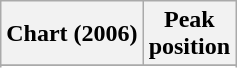<table class="wikitable sortable">
<tr>
<th>Chart (2006)</th>
<th>Peak<br>position</th>
</tr>
<tr>
</tr>
<tr>
</tr>
</table>
